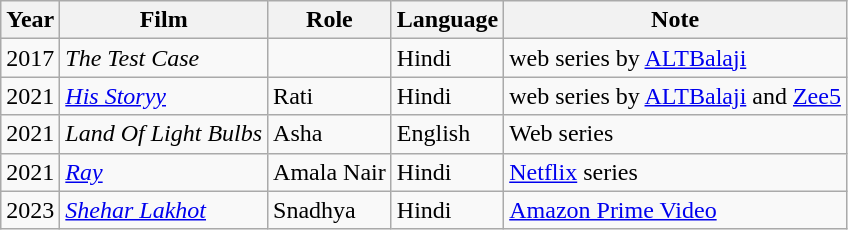<table class="wikitable">
<tr>
<th>Year</th>
<th>Film</th>
<th>Role</th>
<th>Language</th>
<th>Note</th>
</tr>
<tr>
<td>2017</td>
<td><em>The Test Case</em></td>
<td></td>
<td>Hindi</td>
<td>web series by <a href='#'>ALTBalaji</a></td>
</tr>
<tr>
<td>2021</td>
<td><em><a href='#'>His Storyy</a></em></td>
<td>Rati</td>
<td>Hindi</td>
<td>web series by <a href='#'>ALTBalaji</a> and <a href='#'>Zee5</a></td>
</tr>
<tr>
<td>2021</td>
<td><em>Land Of Light Bulbs</em></td>
<td>Asha</td>
<td>English</td>
<td>Web series</td>
</tr>
<tr>
<td>2021</td>
<td><em><a href='#'>Ray</a></em></td>
<td>Amala Nair</td>
<td>Hindi</td>
<td><a href='#'>Netflix</a> series</td>
</tr>
<tr>
<td>2023</td>
<td><em><a href='#'>Shehar Lakhot</a></em></td>
<td>Snadhya</td>
<td>Hindi</td>
<td><a href='#'>Amazon Prime Video</a></td>
</tr>
</table>
